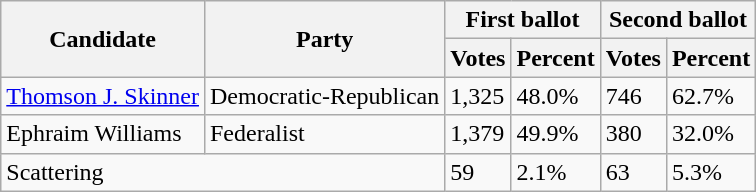<table class=wikitable>
<tr>
<th rowspan=2>Candidate</th>
<th rowspan=2>Party</th>
<th colspan=2>First ballot</th>
<th colspan=2>Second ballot</th>
</tr>
<tr>
<th>Votes</th>
<th>Percent</th>
<th>Votes</th>
<th>Percent</th>
</tr>
<tr>
<td><a href='#'>Thomson J. Skinner</a></td>
<td>Democratic-Republican</td>
<td>1,325</td>
<td>48.0%</td>
<td>746</td>
<td>62.7%</td>
</tr>
<tr>
<td>Ephraim Williams</td>
<td>Federalist</td>
<td>1,379</td>
<td>49.9%</td>
<td>380</td>
<td>32.0%</td>
</tr>
<tr>
<td colspan=2>Scattering</td>
<td>59</td>
<td>2.1%</td>
<td>63</td>
<td>5.3%</td>
</tr>
</table>
